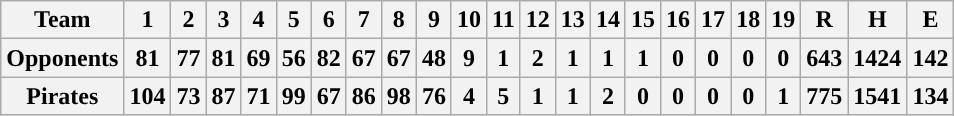<table class="wikitable">
<tr>
<th>Team</th>
<th>1</th>
<th>2</th>
<th>3</th>
<th>4</th>
<th>5</th>
<th>6</th>
<th>7</th>
<th>8</th>
<th>9</th>
<th>10</th>
<th>11</th>
<th>12</th>
<th>13</th>
<th>14</th>
<th>15</th>
<th>16</th>
<th>17</th>
<th>18</th>
<th>19</th>
<th>R</th>
<th>H</th>
<th>E</th>
</tr>
<tr>
<th>Opponents</th>
<th>81</th>
<th>77</th>
<th>81</th>
<th>69</th>
<th>56</th>
<th>82</th>
<th>67</th>
<th>67</th>
<th>48</th>
<th>9</th>
<th>1</th>
<th>2</th>
<th>1</th>
<th>1</th>
<th>1</th>
<th>0</th>
<th>0</th>
<th>0</th>
<th>0</th>
<th>643</th>
<th>1424</th>
<th>142</th>
</tr>
<tr>
<th>Pirates</th>
<th>104</th>
<th>73</th>
<th>87</th>
<th>71</th>
<th>99</th>
<th>67</th>
<th>86</th>
<th>98</th>
<th>76</th>
<th>4</th>
<th>5</th>
<th>1</th>
<th>1</th>
<th>2</th>
<th>0</th>
<th>0</th>
<th>0</th>
<th>0</th>
<th>1</th>
<th>775</th>
<th>1541</th>
<th>134</th>
</tr>
</table>
